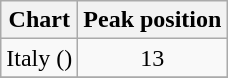<table class="wikitable sortable">
<tr>
<th align="left">Chart</th>
<th align="left">Peak position</th>
</tr>
<tr>
<td align="left">Italy ()</td>
<td align="center">13</td>
</tr>
<tr>
</tr>
</table>
